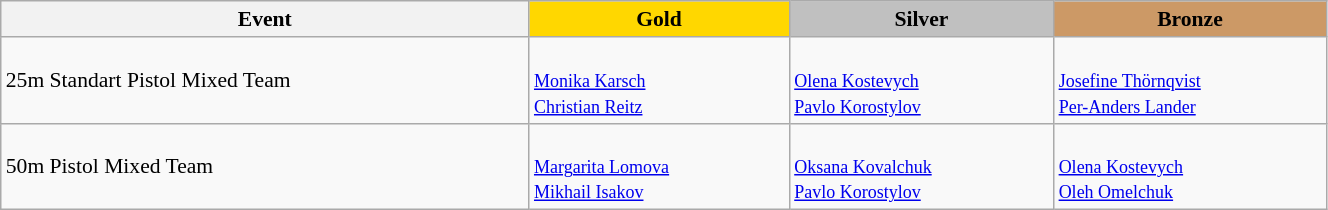<table class="wikitable" width=70% style="font-size:90%; text-align:left;">
<tr align=center>
<th>Event</th>
<td bgcolor=gold><strong>Gold</strong></td>
<td bgcolor=silver><strong>Silver</strong></td>
<td bgcolor=cc9966><strong>Bronze</strong></td>
</tr>
<tr>
<td>25m Standart Pistol Mixed Team</td>
<td><br><small><a href='#'>Monika Karsch</a><br><a href='#'>Christian Reitz</a></small></td>
<td><br><small><a href='#'>Olena Kostevych</a><br><a href='#'>Pavlo Korostylov</a></small></td>
<td><br><small><a href='#'>Josefine Thörnqvist</a><br><a href='#'>Per-Anders Lander</a></small></td>
</tr>
<tr>
<td>50m Pistol Mixed Team</td>
<td><br><small><a href='#'>Margarita Lomova</a><br><a href='#'>Mikhail Isakov</a></small></td>
<td><br><small><a href='#'>Oksana Kovalchuk</a><br><a href='#'>Pavlo Korostylov</a></small></td>
<td><br><small><a href='#'>Olena Kostevych</a><br><a href='#'>Oleh Omelchuk</a></small></td>
</tr>
</table>
